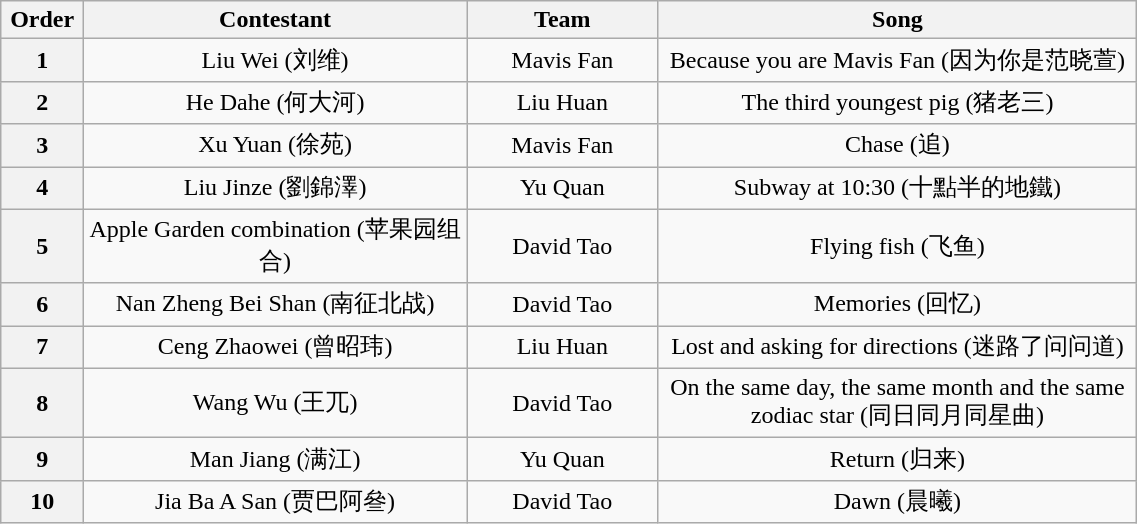<table class="wikitable" style="width:60%;text-align:center;">
<tr>
<th width="1%">Order</th>
<th width="20%">Contestant</th>
<th width="10%">Team</th>
<th width="25%">Song</th>
</tr>
<tr>
<th>1</th>
<td>Liu Wei (刘维)</td>
<td>Mavis Fan</td>
<td>Because you are Mavis Fan (因为你是范晓萱)</td>
</tr>
<tr>
<th>2</th>
<td>He Dahe (何大河)</td>
<td>Liu Huan</td>
<td>The third youngest pig (猪老三)</td>
</tr>
<tr>
<th>3</th>
<td>Xu Yuan (徐苑)</td>
<td>Mavis Fan</td>
<td>Chase (追)</td>
</tr>
<tr>
<th>4</th>
<td>Liu Jinze (劉錦澤)</td>
<td>Yu Quan</td>
<td>Subway at 10:30 (十點半的地鐵)</td>
</tr>
<tr>
<th>5</th>
<td>Apple Garden combination (苹果园组合)</td>
<td>David Tao</td>
<td>Flying fish (飞鱼)</td>
</tr>
<tr>
<th>6</th>
<td>Nan Zheng Bei Shan (南征北战)</td>
<td>David Tao</td>
<td>Memories (回忆)</td>
</tr>
<tr>
<th>7</th>
<td>Ceng Zhaowei (曾昭玮)</td>
<td>Liu Huan</td>
<td>Lost and asking for directions (迷路了问问道)</td>
</tr>
<tr>
<th>8</th>
<td>Wang Wu (王兀)</td>
<td>David Tao</td>
<td>On the same day, the same month and the same zodiac star (同日同月同星曲)</td>
</tr>
<tr>
<th>9</th>
<td>Man Jiang (满江)</td>
<td>Yu Quan</td>
<td>Return (归来)</td>
</tr>
<tr>
<th>10</th>
<td>Jia Ba A San (贾巴阿叄)</td>
<td>David Tao</td>
<td>Dawn (晨曦)</td>
</tr>
</table>
